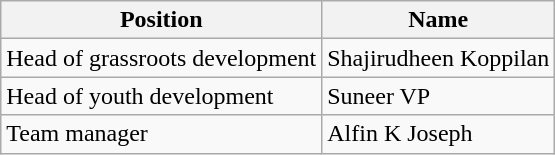<table class="wikitable">
<tr>
<th>Position</th>
<th>Name</th>
</tr>
<tr>
<td>Head of grassroots development</td>
<td> Shajirudheen Koppilan</td>
</tr>
<tr>
<td>Head of youth development</td>
<td> Suneer VP</td>
</tr>
<tr>
<td>Team manager</td>
<td> Alfin K Joseph</td>
</tr>
</table>
